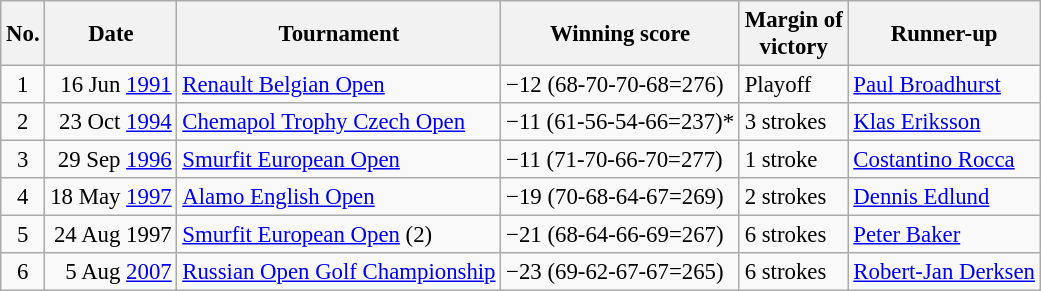<table class="wikitable" style="font-size:95%;">
<tr>
<th>No.</th>
<th>Date</th>
<th>Tournament</th>
<th>Winning score</th>
<th>Margin of<br>victory</th>
<th>Runner-up</th>
</tr>
<tr>
<td align=center>1</td>
<td align=right>16 Jun <a href='#'>1991</a></td>
<td><a href='#'>Renault Belgian Open</a></td>
<td>−12 (68-70-70-68=276)</td>
<td>Playoff</td>
<td> <a href='#'>Paul Broadhurst</a></td>
</tr>
<tr>
<td align=center>2</td>
<td align=right>23 Oct <a href='#'>1994</a></td>
<td><a href='#'>Chemapol Trophy Czech Open</a></td>
<td>−11 (61-56-54-66=237)*</td>
<td>3 strokes</td>
<td> <a href='#'>Klas Eriksson</a></td>
</tr>
<tr>
<td align=center>3</td>
<td align=right>29 Sep <a href='#'>1996</a></td>
<td><a href='#'>Smurfit European Open</a></td>
<td>−11 (71-70-66-70=277)</td>
<td>1 stroke</td>
<td> <a href='#'>Costantino Rocca</a></td>
</tr>
<tr>
<td align=center>4</td>
<td align=right>18 May <a href='#'>1997</a></td>
<td><a href='#'>Alamo English Open</a></td>
<td>−19 (70-68-64-67=269)</td>
<td>2 strokes</td>
<td> <a href='#'>Dennis Edlund</a></td>
</tr>
<tr>
<td align=center>5</td>
<td align=right>24 Aug 1997</td>
<td><a href='#'>Smurfit European Open</a> (2)</td>
<td>−21 (68-64-66-69=267)</td>
<td>6 strokes</td>
<td> <a href='#'>Peter Baker</a></td>
</tr>
<tr>
<td align=center>6</td>
<td align=right>5 Aug <a href='#'>2007</a></td>
<td><a href='#'>Russian Open Golf Championship</a></td>
<td>−23 (69-62-67-67=265)</td>
<td>6 strokes</td>
<td> <a href='#'>Robert-Jan Derksen</a></td>
</tr>
</table>
